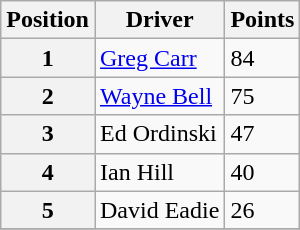<table class="wikitable">
<tr>
<th>Position</th>
<th>Driver</th>
<th>Points</th>
</tr>
<tr>
<th>1</th>
<td><a href='#'>Greg Carr</a></td>
<td>84</td>
</tr>
<tr>
<th>2</th>
<td><a href='#'>Wayne Bell</a></td>
<td>75</td>
</tr>
<tr>
<th>3</th>
<td>Ed Ordinski</td>
<td>47</td>
</tr>
<tr>
<th>4</th>
<td>Ian Hill</td>
<td>40</td>
</tr>
<tr>
<th>5</th>
<td>David Eadie</td>
<td>26</td>
</tr>
<tr>
</tr>
</table>
